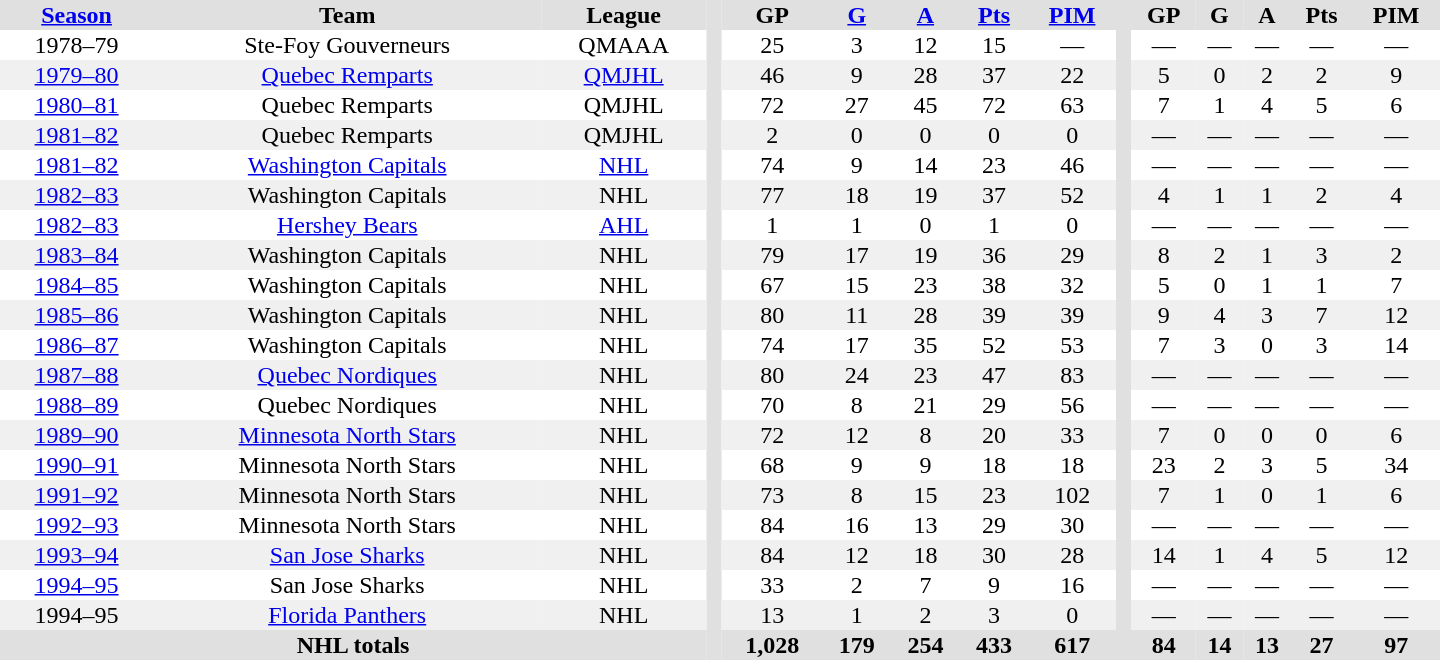<table border="0" cellpadding="1" cellspacing="0" style="text-align:center; width:60em">
<tr bgcolor="#e0e0e0">
<th><a href='#'>Season</a></th>
<th>Team</th>
<th>League</th>
<th rowspan="98"> </th>
<th>GP</th>
<th><a href='#'>G</a></th>
<th><a href='#'>A</a></th>
<th><a href='#'>Pts</a></th>
<th><a href='#'>PIM</a></th>
<th rowspan="98"> </th>
<th>GP</th>
<th>G</th>
<th>A</th>
<th>Pts</th>
<th>PIM</th>
</tr>
<tr>
<td>1978–79</td>
<td>Ste-Foy Gouverneurs</td>
<td>QMAAA</td>
<td>25</td>
<td>3</td>
<td>12</td>
<td>15</td>
<td>—</td>
<td>—</td>
<td>—</td>
<td>—</td>
<td>—</td>
<td>—</td>
</tr>
<tr bgcolor="#f0f0f0">
<td><a href='#'>1979–80</a></td>
<td><a href='#'>Quebec Remparts</a></td>
<td><a href='#'>QMJHL</a></td>
<td>46</td>
<td>9</td>
<td>28</td>
<td>37</td>
<td>22</td>
<td>5</td>
<td>0</td>
<td>2</td>
<td>2</td>
<td>9</td>
</tr>
<tr>
<td><a href='#'>1980–81</a></td>
<td>Quebec Remparts</td>
<td>QMJHL</td>
<td>72</td>
<td>27</td>
<td>45</td>
<td>72</td>
<td>63</td>
<td>7</td>
<td>1</td>
<td>4</td>
<td>5</td>
<td>6</td>
</tr>
<tr bgcolor="#f0f0f0">
<td><a href='#'>1981–82</a></td>
<td>Quebec Remparts</td>
<td>QMJHL</td>
<td>2</td>
<td>0</td>
<td>0</td>
<td>0</td>
<td>0</td>
<td>—</td>
<td>—</td>
<td>—</td>
<td>—</td>
<td>—</td>
</tr>
<tr>
<td><a href='#'>1981–82</a></td>
<td><a href='#'>Washington Capitals</a></td>
<td><a href='#'>NHL</a></td>
<td>74</td>
<td>9</td>
<td>14</td>
<td>23</td>
<td>46</td>
<td>—</td>
<td>—</td>
<td>—</td>
<td>—</td>
<td>—</td>
</tr>
<tr bgcolor="#f0f0f0">
<td><a href='#'>1982–83</a></td>
<td>Washington Capitals</td>
<td>NHL</td>
<td>77</td>
<td>18</td>
<td>19</td>
<td>37</td>
<td>52</td>
<td>4</td>
<td>1</td>
<td>1</td>
<td>2</td>
<td>4</td>
</tr>
<tr>
<td><a href='#'>1982–83</a></td>
<td><a href='#'>Hershey Bears</a></td>
<td><a href='#'>AHL</a></td>
<td>1</td>
<td>1</td>
<td>0</td>
<td>1</td>
<td>0</td>
<td>—</td>
<td>—</td>
<td>—</td>
<td>—</td>
<td>—</td>
</tr>
<tr bgcolor="#f0f0f0">
<td><a href='#'>1983–84</a></td>
<td>Washington Capitals</td>
<td>NHL</td>
<td>79</td>
<td>17</td>
<td>19</td>
<td>36</td>
<td>29</td>
<td>8</td>
<td>2</td>
<td>1</td>
<td>3</td>
<td>2</td>
</tr>
<tr>
<td><a href='#'>1984–85</a></td>
<td>Washington Capitals</td>
<td>NHL</td>
<td>67</td>
<td>15</td>
<td>23</td>
<td>38</td>
<td>32</td>
<td>5</td>
<td>0</td>
<td>1</td>
<td>1</td>
<td>7</td>
</tr>
<tr bgcolor="#f0f0f0">
<td><a href='#'>1985–86</a></td>
<td>Washington Capitals</td>
<td>NHL</td>
<td>80</td>
<td>11</td>
<td>28</td>
<td>39</td>
<td>39</td>
<td>9</td>
<td>4</td>
<td>3</td>
<td>7</td>
<td>12</td>
</tr>
<tr>
<td><a href='#'>1986–87</a></td>
<td>Washington Capitals</td>
<td>NHL</td>
<td>74</td>
<td>17</td>
<td>35</td>
<td>52</td>
<td>53</td>
<td>7</td>
<td>3</td>
<td>0</td>
<td>3</td>
<td>14</td>
</tr>
<tr bgcolor="#f0f0f0">
<td><a href='#'>1987–88</a></td>
<td><a href='#'>Quebec Nordiques</a></td>
<td>NHL</td>
<td>80</td>
<td>24</td>
<td>23</td>
<td>47</td>
<td>83</td>
<td>—</td>
<td>—</td>
<td>—</td>
<td>—</td>
<td>—</td>
</tr>
<tr>
<td><a href='#'>1988–89</a></td>
<td>Quebec Nordiques</td>
<td>NHL</td>
<td>70</td>
<td>8</td>
<td>21</td>
<td>29</td>
<td>56</td>
<td>—</td>
<td>—</td>
<td>—</td>
<td>—</td>
<td>—</td>
</tr>
<tr bgcolor="#f0f0f0">
<td><a href='#'>1989–90</a></td>
<td><a href='#'>Minnesota North Stars</a></td>
<td>NHL</td>
<td>72</td>
<td>12</td>
<td>8</td>
<td>20</td>
<td>33</td>
<td>7</td>
<td>0</td>
<td>0</td>
<td>0</td>
<td>6</td>
</tr>
<tr>
<td><a href='#'>1990–91</a></td>
<td>Minnesota North Stars</td>
<td>NHL</td>
<td>68</td>
<td>9</td>
<td>9</td>
<td>18</td>
<td>18</td>
<td>23</td>
<td>2</td>
<td>3</td>
<td>5</td>
<td>34</td>
</tr>
<tr bgcolor="#f0f0f0">
<td><a href='#'>1991–92</a></td>
<td>Minnesota North Stars</td>
<td>NHL</td>
<td>73</td>
<td>8</td>
<td>15</td>
<td>23</td>
<td>102</td>
<td>7</td>
<td>1</td>
<td>0</td>
<td>1</td>
<td>6</td>
</tr>
<tr>
<td><a href='#'>1992–93</a></td>
<td>Minnesota North Stars</td>
<td>NHL</td>
<td>84</td>
<td>16</td>
<td>13</td>
<td>29</td>
<td>30</td>
<td>—</td>
<td>—</td>
<td>—</td>
<td>—</td>
<td>—</td>
</tr>
<tr bgcolor="#f0f0f0">
<td><a href='#'>1993–94</a></td>
<td><a href='#'>San Jose Sharks</a></td>
<td>NHL</td>
<td>84</td>
<td>12</td>
<td>18</td>
<td>30</td>
<td>28</td>
<td>14</td>
<td>1</td>
<td>4</td>
<td>5</td>
<td>12</td>
</tr>
<tr>
<td><a href='#'>1994–95</a></td>
<td>San Jose Sharks</td>
<td>NHL</td>
<td>33</td>
<td>2</td>
<td>7</td>
<td>9</td>
<td>16</td>
<td>—</td>
<td>—</td>
<td>—</td>
<td>—</td>
<td>—</td>
</tr>
<tr bgcolor="#f0f0f0">
<td>1994–95</td>
<td><a href='#'>Florida Panthers</a></td>
<td>NHL</td>
<td>13</td>
<td>1</td>
<td>2</td>
<td>3</td>
<td>0</td>
<td>—</td>
<td>—</td>
<td>—</td>
<td>—</td>
<td>—</td>
</tr>
<tr bgcolor="#e0e0e0">
<th colspan="3">NHL totals</th>
<th>1,028</th>
<th>179</th>
<th>254</th>
<th>433</th>
<th>617</th>
<th>84</th>
<th>14</th>
<th>13</th>
<th>27</th>
<th>97</th>
</tr>
</table>
